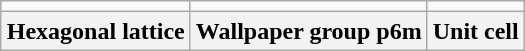<table class=wikitable align=right>
<tr>
<td></td>
<td></td>
<td></td>
</tr>
<tr>
<th>Hexagonal lattice</th>
<th>Wallpaper group p6m</th>
<th>Unit cell</th>
</tr>
</table>
